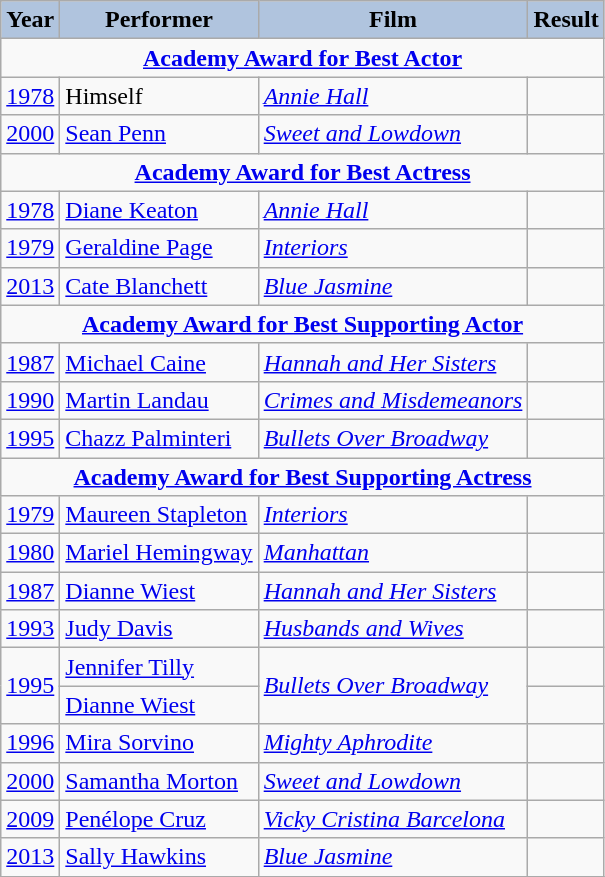<table class="wikitable" style="font-size:100%">
<tr style="text-align:center;">
<th style="background:#B0C4DE;">Year</th>
<th style="background:#B0C4DE;">Performer</th>
<th style="background:#B0C4DE;">Film</th>
<th style="background:#B0C4DE;">Result</th>
</tr>
<tr>
<td colspan="8" style="text-align:center;"><strong><a href='#'>Academy Award for Best Actor</a></strong></td>
</tr>
<tr>
<td><a href='#'>1978</a></td>
<td>Himself</td>
<td><em><a href='#'>Annie Hall</a></em></td>
<td></td>
</tr>
<tr>
<td><a href='#'>2000</a></td>
<td><a href='#'>Sean Penn</a></td>
<td><em><a href='#'>Sweet and Lowdown</a></em></td>
<td></td>
</tr>
<tr>
<td colspan="8" style="text-align:center;"><strong><a href='#'>Academy Award for Best Actress</a></strong></td>
</tr>
<tr>
<td><a href='#'>1978</a></td>
<td><a href='#'>Diane Keaton</a></td>
<td><em><a href='#'>Annie Hall</a></em></td>
<td></td>
</tr>
<tr>
<td><a href='#'>1979</a></td>
<td><a href='#'>Geraldine Page</a></td>
<td><em><a href='#'>Interiors</a></em></td>
<td></td>
</tr>
<tr>
<td><a href='#'>2013</a></td>
<td><a href='#'>Cate Blanchett</a></td>
<td><em><a href='#'>Blue Jasmine</a></em></td>
<td></td>
</tr>
<tr>
<td colspan="8" style="text-align:center;"><strong><a href='#'>Academy Award for Best Supporting Actor</a></strong></td>
</tr>
<tr>
<td><a href='#'>1987</a></td>
<td><a href='#'>Michael Caine</a></td>
<td><em><a href='#'>Hannah and Her Sisters</a></em></td>
<td></td>
</tr>
<tr>
<td><a href='#'>1990</a></td>
<td><a href='#'>Martin Landau</a></td>
<td><em><a href='#'>Crimes and Misdemeanors</a></em></td>
<td></td>
</tr>
<tr>
<td><a href='#'>1995</a></td>
<td><a href='#'>Chazz Palminteri</a></td>
<td><em><a href='#'>Bullets Over Broadway</a></em></td>
<td></td>
</tr>
<tr>
<td colspan="8" style="text-align:center;"><strong><a href='#'>Academy Award for Best Supporting Actress</a></strong></td>
</tr>
<tr>
<td><a href='#'>1979</a></td>
<td><a href='#'>Maureen Stapleton</a></td>
<td><em><a href='#'>Interiors</a></em></td>
<td></td>
</tr>
<tr>
<td><a href='#'>1980</a></td>
<td><a href='#'>Mariel Hemingway</a></td>
<td><em><a href='#'>Manhattan</a></em></td>
<td></td>
</tr>
<tr>
<td><a href='#'>1987</a></td>
<td><a href='#'>Dianne Wiest</a></td>
<td><em><a href='#'>Hannah and Her Sisters</a></em></td>
<td></td>
</tr>
<tr>
<td><a href='#'>1993</a></td>
<td><a href='#'>Judy Davis</a></td>
<td><em><a href='#'>Husbands and Wives</a></em></td>
<td></td>
</tr>
<tr>
<td rowspan="2"><a href='#'>1995</a></td>
<td><a href='#'>Jennifer Tilly</a></td>
<td rowspan="2"><em><a href='#'>Bullets Over Broadway</a></em></td>
<td></td>
</tr>
<tr>
<td><a href='#'>Dianne Wiest</a></td>
<td></td>
</tr>
<tr>
<td><a href='#'>1996</a></td>
<td><a href='#'>Mira Sorvino</a></td>
<td><em><a href='#'>Mighty Aphrodite</a></em></td>
<td></td>
</tr>
<tr>
<td><a href='#'>2000</a></td>
<td><a href='#'>Samantha Morton</a></td>
<td><em><a href='#'>Sweet and Lowdown</a></em></td>
<td></td>
</tr>
<tr>
<td><a href='#'>2009</a></td>
<td><a href='#'>Penélope Cruz</a></td>
<td><em><a href='#'>Vicky Cristina Barcelona</a></em></td>
<td></td>
</tr>
<tr>
<td><a href='#'>2013</a></td>
<td><a href='#'>Sally Hawkins</a></td>
<td><em><a href='#'>Blue Jasmine</a></em></td>
<td></td>
</tr>
<tr>
</tr>
</table>
